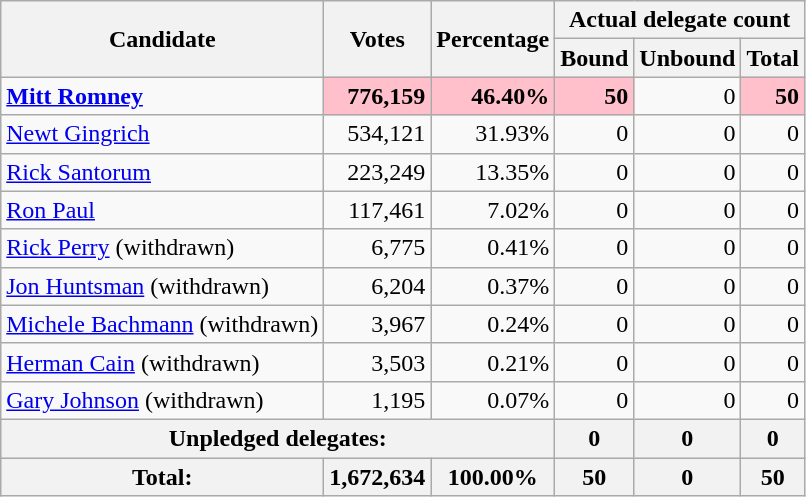<table class="wikitable" style="text-align:right;">
<tr>
<th rowspan="2">Candidate</th>
<th rowspan="2">Votes</th>
<th rowspan="2">Percentage </th>
<th colspan="3">Actual delegate count</th>
</tr>
<tr>
<th>Bound</th>
<th>Unbound</th>
<th>Total</th>
</tr>
<tr>
<td style="text-align:left;"> <strong><a href='#'>Mitt Romney</a></strong></td>
<td style="background:pink;"><strong>776,159</strong></td>
<td style="background:pink;"><strong>46.40%</strong></td>
<td style="background:pink;"><strong>50</strong></td>
<td>0</td>
<td style="background:pink;"><strong>50</strong></td>
</tr>
<tr>
<td style="text-align:left;"><a href='#'>Newt Gingrich</a></td>
<td>534,121</td>
<td>31.93%</td>
<td>0</td>
<td>0</td>
<td>0</td>
</tr>
<tr>
<td style="text-align:left;"><a href='#'>Rick Santorum</a></td>
<td>223,249</td>
<td>13.35%</td>
<td>0</td>
<td>0</td>
<td>0</td>
</tr>
<tr>
<td style="text-align:left;"><a href='#'>Ron Paul</a></td>
<td>117,461</td>
<td>7.02%</td>
<td>0</td>
<td>0</td>
<td>0</td>
</tr>
<tr>
<td style="text-align:left;"><a href='#'>Rick Perry</a> (withdrawn)</td>
<td>6,775</td>
<td>0.41%</td>
<td>0</td>
<td>0</td>
<td>0</td>
</tr>
<tr>
<td style="text-align:left;"><a href='#'>Jon Huntsman</a> (withdrawn)</td>
<td>6,204</td>
<td>0.37%</td>
<td>0</td>
<td>0</td>
<td>0</td>
</tr>
<tr>
<td style="text-align:left;"><a href='#'>Michele Bachmann</a> (withdrawn)</td>
<td>3,967</td>
<td>0.24%</td>
<td>0</td>
<td>0</td>
<td>0</td>
</tr>
<tr>
<td style="text-align:left;"><a href='#'>Herman Cain</a> (withdrawn)</td>
<td>3,503</td>
<td>0.21%</td>
<td>0</td>
<td>0</td>
<td>0</td>
</tr>
<tr>
<td style="text-align:left;"><a href='#'>Gary Johnson</a> (withdrawn)</td>
<td>1,195</td>
<td>0.07%</td>
<td>0</td>
<td>0</td>
<td>0</td>
</tr>
<tr style="background:#eee;">
<th colspan="3">Unpledged delegates:</th>
<th>0</th>
<th>0</th>
<th>0</th>
</tr>
<tr style="background:#eee;">
<th>Total:</th>
<th>1,672,634</th>
<th>100.00%</th>
<th>50</th>
<th>0</th>
<th>50</th>
</tr>
</table>
